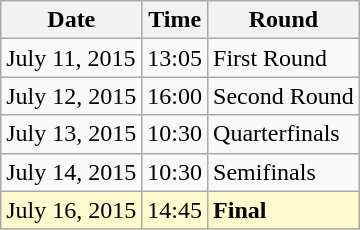<table class="wikitable">
<tr>
<th>Date</th>
<th>Time</th>
<th>Round</th>
</tr>
<tr>
<td>July 11, 2015</td>
<td>13:05</td>
<td>First Round</td>
</tr>
<tr>
<td>July 12, 2015</td>
<td>16:00</td>
<td>Second Round</td>
</tr>
<tr>
<td>July 13, 2015</td>
<td>10:30</td>
<td>Quarterfinals</td>
</tr>
<tr>
<td>July 14, 2015</td>
<td>10:30</td>
<td>Semifinals</td>
</tr>
<tr style=background:lemonchiffon>
<td>July 16, 2015</td>
<td>14:45</td>
<td><strong>Final</strong></td>
</tr>
</table>
